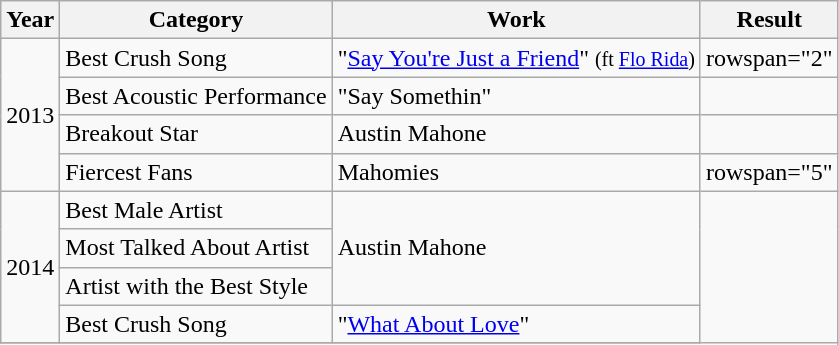<table class="wikitable">
<tr>
<th>Year</th>
<th>Category</th>
<th>Work</th>
<th>Result</th>
</tr>
<tr>
<td rowspan="4">2013</td>
<td>Best Crush Song</td>
<td>"<a href='#'>Say You're Just a Friend</a>" <small> (ft <a href='#'>Flo Rida</a>)</small></td>
<td>rowspan="2" </td>
</tr>
<tr>
<td>Best Acoustic Performance</td>
<td>"Say Somethin"</td>
</tr>
<tr>
<td>Breakout Star</td>
<td>Austin Mahone</td>
<td></td>
</tr>
<tr>
<td>Fiercest Fans</td>
<td>Mahomies</td>
<td>rowspan="5" </td>
</tr>
<tr>
<td rowspan="4">2014</td>
<td>Best Male Artist</td>
<td rowspan="3">Austin Mahone</td>
</tr>
<tr>
<td>Most Talked About Artist</td>
</tr>
<tr>
<td>Artist with the Best Style</td>
</tr>
<tr>
<td>Best Crush Song</td>
<td>"<a href='#'>What About Love</a>"</td>
</tr>
<tr>
</tr>
</table>
